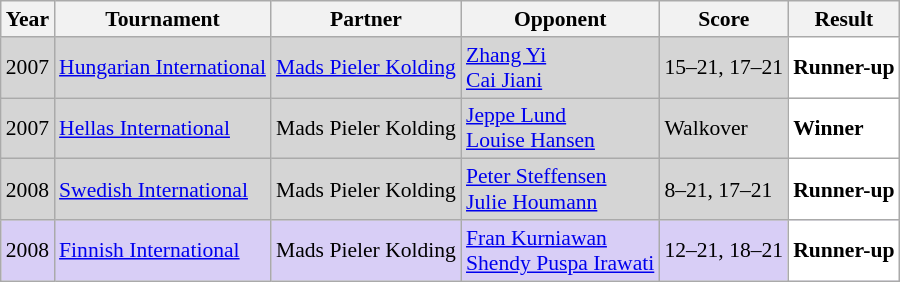<table class="sortable wikitable" style="font-size: 90%;">
<tr>
<th>Year</th>
<th>Tournament</th>
<th>Partner</th>
<th>Opponent</th>
<th>Score</th>
<th>Result</th>
</tr>
<tr style="background:#D5D5D5">
<td align="center">2007</td>
<td align="left"><a href='#'>Hungarian International</a></td>
<td align="left"> <a href='#'>Mads Pieler Kolding</a></td>
<td align="left"> <a href='#'>Zhang Yi</a><br> <a href='#'>Cai Jiani</a></td>
<td align="left">15–21, 17–21</td>
<td style="text-align:left; background:white"> <strong>Runner-up</strong></td>
</tr>
<tr style="background:#D5D5D5">
<td align="center">2007</td>
<td align="left"><a href='#'>Hellas International</a></td>
<td align="left"> Mads Pieler Kolding</td>
<td align="left"> <a href='#'>Jeppe Lund</a><br> <a href='#'>Louise Hansen</a></td>
<td align="left">Walkover</td>
<td style="text-align:left; background:white"> <strong>Winner</strong></td>
</tr>
<tr style="background:#D5D5D5">
<td align="center">2008</td>
<td align="left"><a href='#'>Swedish International</a></td>
<td align="left"> Mads Pieler Kolding</td>
<td align="left"> <a href='#'>Peter Steffensen</a><br> <a href='#'>Julie Houmann</a></td>
<td align="left">8–21, 17–21</td>
<td style="text-align:left; background:white"> <strong>Runner-up</strong></td>
</tr>
<tr style="background:#D8CEF6">
<td align="center">2008</td>
<td align="left"><a href='#'>Finnish International</a></td>
<td align="left"> Mads Pieler Kolding</td>
<td align="left"> <a href='#'>Fran Kurniawan</a><br> <a href='#'>Shendy Puspa Irawati</a></td>
<td align="left">12–21, 18–21</td>
<td style="text-align:left; background:white"> <strong>Runner-up</strong></td>
</tr>
</table>
